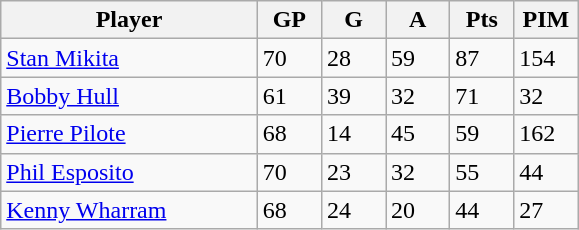<table class="wikitable">
<tr>
<th bgcolor="#DDDDFF" width="40%">Player</th>
<th bgcolor="#DDDDFF" width="10%">GP</th>
<th bgcolor="#DDDDFF" width="10%">G</th>
<th bgcolor="#DDDDFF" width="10%">A</th>
<th bgcolor="#DDDDFF" width="10%">Pts</th>
<th bgcolor="#DDDDFF" width="10%">PIM</th>
</tr>
<tr>
<td><a href='#'>Stan Mikita</a></td>
<td>70</td>
<td>28</td>
<td>59</td>
<td>87</td>
<td>154</td>
</tr>
<tr>
<td><a href='#'>Bobby Hull</a></td>
<td>61</td>
<td>39</td>
<td>32</td>
<td>71</td>
<td>32</td>
</tr>
<tr>
<td><a href='#'>Pierre Pilote</a></td>
<td>68</td>
<td>14</td>
<td>45</td>
<td>59</td>
<td>162</td>
</tr>
<tr>
<td><a href='#'>Phil Esposito</a></td>
<td>70</td>
<td>23</td>
<td>32</td>
<td>55</td>
<td>44</td>
</tr>
<tr>
<td><a href='#'>Kenny Wharram</a></td>
<td>68</td>
<td>24</td>
<td>20</td>
<td>44</td>
<td>27</td>
</tr>
</table>
